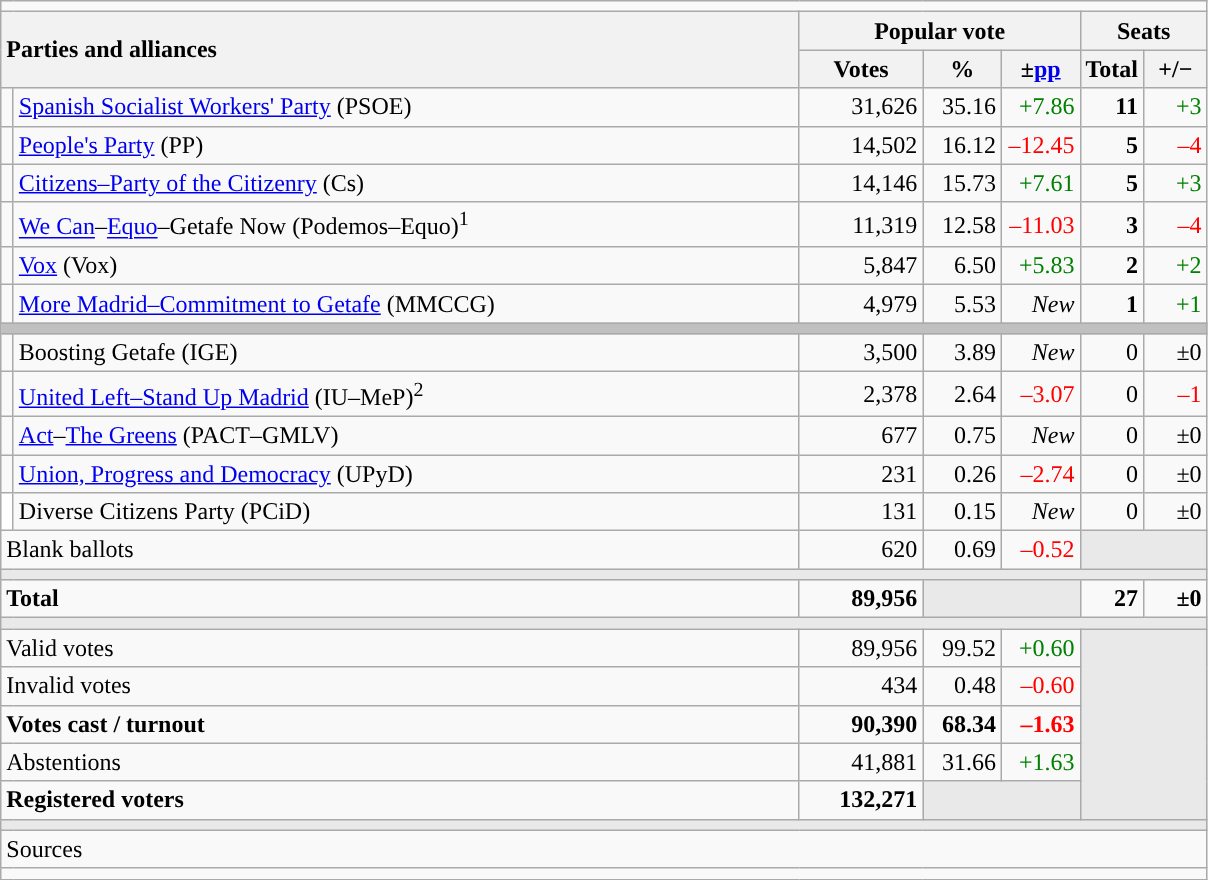<table class="wikitable" style="text-align:right;">
<tr>
<td colspan="7"></td>
</tr>
<tr>
<th style="text-align:left;" rowspan="2" colspan="2" width="525">Parties and alliances</th>
<th colspan="3">Popular vote</th>
<th colspan="2">Seats</th>
</tr>
<tr>
<th width="75">Votes</th>
<th width="45">%</th>
<th width="45">±<a href='#'>pp</a></th>
<th width="35">Total</th>
<th width="35">+/−</th>
</tr>
<tr>
<td width="1" style="color:inherit;background:"></td>
<td align="left"><a href='#'>Spanish Socialist Workers' Party</a> (PSOE)</td>
<td>31,626</td>
<td>35.16</td>
<td style="color:green;">+7.86</td>
<td><strong>11</strong></td>
<td style="color:green;">+3</td>
</tr>
<tr>
<td style="color:inherit;background:"></td>
<td align="left"><a href='#'>People's Party</a> (PP)</td>
<td>14,502</td>
<td>16.12</td>
<td style="color:red;">–12.45</td>
<td><strong>5</strong></td>
<td style="color:red;">–4</td>
</tr>
<tr>
<td style="color:inherit;background:"></td>
<td align="left"><a href='#'>Citizens–Party of the Citizenry</a> (Cs)</td>
<td>14,146</td>
<td>15.73</td>
<td style="color:green;">+7.61</td>
<td><strong>5</strong></td>
<td style="color:green;">+3</td>
</tr>
<tr>
<td style="color:inherit;background:"></td>
<td align="left"><a href='#'>We Can</a>–<a href='#'>Equo</a>–Getafe Now (Podemos–Equo)<sup>1</sup></td>
<td>11,319</td>
<td>12.58</td>
<td style="color:red;">–11.03</td>
<td><strong>3</strong></td>
<td style="color:red;">–4</td>
</tr>
<tr>
<td style="color:inherit;background:"></td>
<td align="left"><a href='#'>Vox</a> (Vox)</td>
<td>5,847</td>
<td>6.50</td>
<td style="color:green;">+5.83</td>
<td><strong>2</strong></td>
<td style="color:green;">+2</td>
</tr>
<tr>
<td style="color:inherit;background:"></td>
<td align="left"><a href='#'>More Madrid–Commitment to Getafe</a> (MMCCG)</td>
<td>4,979</td>
<td>5.53</td>
<td><em>New</em></td>
<td><strong>1</strong></td>
<td style="color:green;">+1</td>
</tr>
<tr>
<td colspan="7" bgcolor="#C0C0C0"></td>
</tr>
<tr>
<td style="color:inherit;background:"></td>
<td align="left">Boosting Getafe (IGE)</td>
<td>3,500</td>
<td>3.89</td>
<td><em>New</em></td>
<td>0</td>
<td>±0</td>
</tr>
<tr>
<td style="color:inherit;background:"></td>
<td align="left"><a href='#'>United Left–Stand Up Madrid</a> (IU–MeP)<sup>2</sup></td>
<td>2,378</td>
<td>2.64</td>
<td style="color:red;">–3.07</td>
<td>0</td>
<td style="color:red;">–1</td>
</tr>
<tr>
<td style="color:inherit;background:"></td>
<td align="left"><a href='#'>Act</a>–<a href='#'>The Greens</a> (PACT–GMLV)</td>
<td>677</td>
<td>0.75</td>
<td><em>New</em></td>
<td>0</td>
<td>±0</td>
</tr>
<tr>
<td style="color:inherit;background:"></td>
<td align="left"><a href='#'>Union, Progress and Democracy</a> (UPyD)</td>
<td>231</td>
<td>0.26</td>
<td style="color:red;">–2.74</td>
<td>0</td>
<td>±0</td>
</tr>
<tr>
<td bgcolor="white"></td>
<td align="left">Diverse Citizens Party (PCiD)</td>
<td>131</td>
<td>0.15</td>
<td><em>New</em></td>
<td>0</td>
<td>±0</td>
</tr>
<tr>
<td align="left" colspan="2">Blank ballots</td>
<td>620</td>
<td>0.69</td>
<td style="color:red;">–0.52</td>
<td bgcolor="#E9E9E9" colspan="2"></td>
</tr>
<tr>
<td colspan="7" bgcolor="#E9E9E9"></td>
</tr>
<tr style="font-weight:bold;">
<td align="left" colspan="2">Total</td>
<td>89,956</td>
<td bgcolor="#E9E9E9" colspan="2"></td>
<td>27</td>
<td>±0</td>
</tr>
<tr>
<td colspan="7" bgcolor="#E9E9E9"></td>
</tr>
<tr>
<td align="left" colspan="2">Valid votes</td>
<td>89,956</td>
<td>99.52</td>
<td style="color:green;">+0.60</td>
<td bgcolor="#E9E9E9" colspan="2" rowspan="5"></td>
</tr>
<tr>
<td align="left" colspan="2">Invalid votes</td>
<td>434</td>
<td>0.48</td>
<td style="color:red;">–0.60</td>
</tr>
<tr style="font-weight:bold;">
<td align="left" colspan="2">Votes cast / turnout</td>
<td>90,390</td>
<td>68.34</td>
<td style="color:red;">–1.63</td>
</tr>
<tr>
<td align="left" colspan="2">Abstentions</td>
<td>41,881</td>
<td>31.66</td>
<td style="color:green;">+1.63</td>
</tr>
<tr style="font-weight:bold;">
<td align="left" colspan="2">Registered voters</td>
<td>132,271</td>
<td bgcolor="#E9E9E9" colspan="2"></td>
</tr>
<tr>
<td colspan="7" bgcolor="#E9E9E9"></td>
</tr>
<tr>
<td align="left" colspan="7">Sources</td>
</tr>
<tr>
<td colspan="7" style="text-align:left; max-width:790px;"></td>
</tr>
</table>
